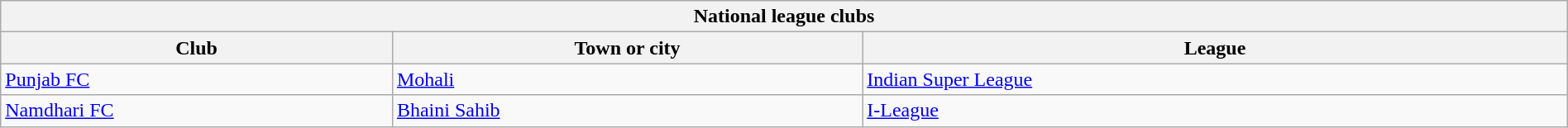<table class="wikitable sortable" width="100%">
<tr>
<th colspan="3">National league clubs</th>
</tr>
<tr>
<th !width="25%">Club</th>
<th width="30%">Town or city</th>
<th width="45%">League</th>
</tr>
<tr>
<td><a href='#'>Punjab FC</a></td>
<td><a href='#'>Mohali</a></td>
<td><a href='#'>Indian Super League</a></td>
</tr>
<tr>
<td><a href='#'>Namdhari FC</a></td>
<td><a href='#'>Bhaini Sahib</a></td>
<td><a href='#'>I-League</a></td>
</tr>
</table>
